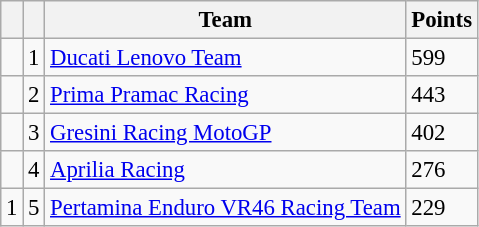<table class="wikitable" style="font-size: 95%;">
<tr>
<th></th>
<th></th>
<th>Team</th>
<th>Points</th>
</tr>
<tr>
<td></td>
<td align=center>1</td>
<td> <a href='#'>Ducati Lenovo Team</a></td>
<td align=left>599</td>
</tr>
<tr>
<td></td>
<td align=center>2</td>
<td> <a href='#'>Prima Pramac Racing</a></td>
<td align=left>443</td>
</tr>
<tr>
<td></td>
<td align=center>3</td>
<td> <a href='#'>Gresini Racing MotoGP</a></td>
<td align=left>402</td>
</tr>
<tr>
<td></td>
<td align=center>4</td>
<td> <a href='#'>Aprilia Racing</a></td>
<td align=left>276</td>
</tr>
<tr>
<td> 1</td>
<td align=center>5</td>
<td> <a href='#'>Pertamina Enduro VR46 Racing Team</a></td>
<td align=left>229</td>
</tr>
</table>
